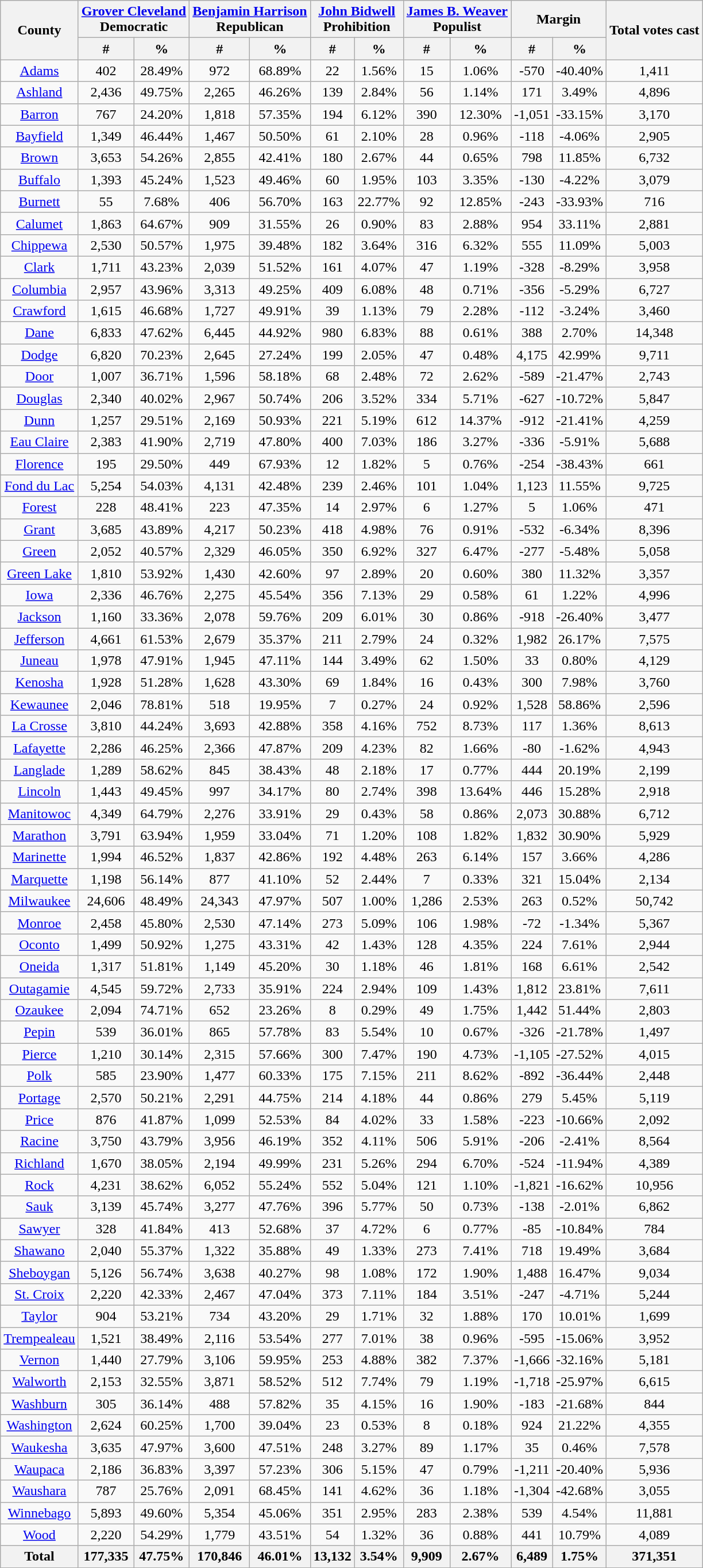<table class="wikitable sortable" style="text-align:center">
<tr>
<th rowspan="2" style="text-align:center;">County</th>
<th colspan="2" style="text-align:center;"><a href='#'>Grover Cleveland</a><br>Democratic</th>
<th colspan="2" style="text-align:center;"><a href='#'>Benjamin Harrison</a><br>Republican</th>
<th colspan="2" style="text-align:center;"><a href='#'>John Bidwell</a><br>Prohibition</th>
<th colspan="2" style="text-align:center;"><a href='#'>James B. Weaver</a><br>Populist</th>
<th colspan="2" style="text-align:center;">Margin</th>
<th rowspan="2" style="text-align:center;">Total votes cast</th>
</tr>
<tr>
<th style="text-align:center;" data-sort-type="number">#</th>
<th style="text-align:center;" data-sort-type="number">%</th>
<th style="text-align:center;" data-sort-type="number">#</th>
<th style="text-align:center;" data-sort-type="number">%</th>
<th style="text-align:center;" data-sort-type="number">#</th>
<th style="text-align:center;" data-sort-type="number">%</th>
<th style="text-align:center;" data-sort-type="number">#</th>
<th style="text-align:center;" data-sort-type="number">%</th>
<th style="text-align:center;" data-sort-type="number">#</th>
<th style="text-align:center;" data-sort-type="number">%</th>
</tr>
<tr style="text-align:center;">
<td><a href='#'>Adams</a></td>
<td>402</td>
<td>28.49%</td>
<td>972</td>
<td>68.89%</td>
<td>22</td>
<td>1.56%</td>
<td>15</td>
<td>1.06%</td>
<td>-570</td>
<td>-40.40%</td>
<td>1,411</td>
</tr>
<tr style="text-align:center;">
<td><a href='#'>Ashland</a></td>
<td>2,436</td>
<td>49.75%</td>
<td>2,265</td>
<td>46.26%</td>
<td>139</td>
<td>2.84%</td>
<td>56</td>
<td>1.14%</td>
<td>171</td>
<td>3.49%</td>
<td>4,896</td>
</tr>
<tr style="text-align:center;">
<td><a href='#'>Barron</a></td>
<td>767</td>
<td>24.20%</td>
<td>1,818</td>
<td>57.35%</td>
<td>194</td>
<td>6.12%</td>
<td>390</td>
<td>12.30%</td>
<td>-1,051</td>
<td>-33.15%</td>
<td>3,170</td>
</tr>
<tr style="text-align:center;">
<td><a href='#'>Bayfield</a></td>
<td>1,349</td>
<td>46.44%</td>
<td>1,467</td>
<td>50.50%</td>
<td>61</td>
<td>2.10%</td>
<td>28</td>
<td>0.96%</td>
<td>-118</td>
<td>-4.06%</td>
<td>2,905</td>
</tr>
<tr style="text-align:center;">
<td><a href='#'>Brown</a></td>
<td>3,653</td>
<td>54.26%</td>
<td>2,855</td>
<td>42.41%</td>
<td>180</td>
<td>2.67%</td>
<td>44</td>
<td>0.65%</td>
<td>798</td>
<td>11.85%</td>
<td>6,732</td>
</tr>
<tr style="text-align:center;">
<td><a href='#'>Buffalo</a></td>
<td>1,393</td>
<td>45.24%</td>
<td>1,523</td>
<td>49.46%</td>
<td>60</td>
<td>1.95%</td>
<td>103</td>
<td>3.35%</td>
<td>-130</td>
<td>-4.22%</td>
<td>3,079</td>
</tr>
<tr style="text-align:center;">
<td><a href='#'>Burnett</a></td>
<td>55</td>
<td>7.68%</td>
<td>406</td>
<td>56.70%</td>
<td>163</td>
<td>22.77%</td>
<td>92</td>
<td>12.85%</td>
<td>-243</td>
<td>-33.93%</td>
<td>716</td>
</tr>
<tr style="text-align:center;">
<td><a href='#'>Calumet</a></td>
<td>1,863</td>
<td>64.67%</td>
<td>909</td>
<td>31.55%</td>
<td>26</td>
<td>0.90%</td>
<td>83</td>
<td>2.88%</td>
<td>954</td>
<td>33.11%</td>
<td>2,881</td>
</tr>
<tr style="text-align:center;">
<td><a href='#'>Chippewa</a></td>
<td>2,530</td>
<td>50.57%</td>
<td>1,975</td>
<td>39.48%</td>
<td>182</td>
<td>3.64%</td>
<td>316</td>
<td>6.32%</td>
<td>555</td>
<td>11.09%</td>
<td>5,003</td>
</tr>
<tr style="text-align:center;">
<td><a href='#'>Clark</a></td>
<td>1,711</td>
<td>43.23%</td>
<td>2,039</td>
<td>51.52%</td>
<td>161</td>
<td>4.07%</td>
<td>47</td>
<td>1.19%</td>
<td>-328</td>
<td>-8.29%</td>
<td>3,958</td>
</tr>
<tr style="text-align:center;">
<td><a href='#'>Columbia</a></td>
<td>2,957</td>
<td>43.96%</td>
<td>3,313</td>
<td>49.25%</td>
<td>409</td>
<td>6.08%</td>
<td>48</td>
<td>0.71%</td>
<td>-356</td>
<td>-5.29%</td>
<td>6,727</td>
</tr>
<tr style="text-align:center;">
<td><a href='#'>Crawford</a></td>
<td>1,615</td>
<td>46.68%</td>
<td>1,727</td>
<td>49.91%</td>
<td>39</td>
<td>1.13%</td>
<td>79</td>
<td>2.28%</td>
<td>-112</td>
<td>-3.24%</td>
<td>3,460</td>
</tr>
<tr style="text-align:center;">
<td><a href='#'>Dane</a></td>
<td>6,833</td>
<td>47.62%</td>
<td>6,445</td>
<td>44.92%</td>
<td>980</td>
<td>6.83%</td>
<td>88</td>
<td>0.61%</td>
<td>388</td>
<td>2.70%</td>
<td>14,348</td>
</tr>
<tr style="text-align:center;">
<td><a href='#'>Dodge</a></td>
<td>6,820</td>
<td>70.23%</td>
<td>2,645</td>
<td>27.24%</td>
<td>199</td>
<td>2.05%</td>
<td>47</td>
<td>0.48%</td>
<td>4,175</td>
<td>42.99%</td>
<td>9,711</td>
</tr>
<tr style="text-align:center;">
<td><a href='#'>Door</a></td>
<td>1,007</td>
<td>36.71%</td>
<td>1,596</td>
<td>58.18%</td>
<td>68</td>
<td>2.48%</td>
<td>72</td>
<td>2.62%</td>
<td>-589</td>
<td>-21.47%</td>
<td>2,743</td>
</tr>
<tr style="text-align:center;">
<td><a href='#'>Douglas</a></td>
<td>2,340</td>
<td>40.02%</td>
<td>2,967</td>
<td>50.74%</td>
<td>206</td>
<td>3.52%</td>
<td>334</td>
<td>5.71%</td>
<td>-627</td>
<td>-10.72%</td>
<td>5,847</td>
</tr>
<tr style="text-align:center;">
<td><a href='#'>Dunn</a></td>
<td>1,257</td>
<td>29.51%</td>
<td>2,169</td>
<td>50.93%</td>
<td>221</td>
<td>5.19%</td>
<td>612</td>
<td>14.37%</td>
<td>-912</td>
<td>-21.41%</td>
<td>4,259</td>
</tr>
<tr style="text-align:center;">
<td><a href='#'>Eau Claire</a></td>
<td>2,383</td>
<td>41.90%</td>
<td>2,719</td>
<td>47.80%</td>
<td>400</td>
<td>7.03%</td>
<td>186</td>
<td>3.27%</td>
<td>-336</td>
<td>-5.91%</td>
<td>5,688</td>
</tr>
<tr style="text-align:center;">
<td><a href='#'>Florence</a></td>
<td>195</td>
<td>29.50%</td>
<td>449</td>
<td>67.93%</td>
<td>12</td>
<td>1.82%</td>
<td>5</td>
<td>0.76%</td>
<td>-254</td>
<td>-38.43%</td>
<td>661</td>
</tr>
<tr style="text-align:center;">
<td><a href='#'>Fond du Lac</a></td>
<td>5,254</td>
<td>54.03%</td>
<td>4,131</td>
<td>42.48%</td>
<td>239</td>
<td>2.46%</td>
<td>101</td>
<td>1.04%</td>
<td>1,123</td>
<td>11.55%</td>
<td>9,725</td>
</tr>
<tr style="text-align:center;">
<td><a href='#'>Forest</a></td>
<td>228</td>
<td>48.41%</td>
<td>223</td>
<td>47.35%</td>
<td>14</td>
<td>2.97%</td>
<td>6</td>
<td>1.27%</td>
<td>5</td>
<td>1.06%</td>
<td>471</td>
</tr>
<tr style="text-align:center;">
<td><a href='#'>Grant</a></td>
<td>3,685</td>
<td>43.89%</td>
<td>4,217</td>
<td>50.23%</td>
<td>418</td>
<td>4.98%</td>
<td>76</td>
<td>0.91%</td>
<td>-532</td>
<td>-6.34%</td>
<td>8,396</td>
</tr>
<tr style="text-align:center;">
<td><a href='#'>Green</a></td>
<td>2,052</td>
<td>40.57%</td>
<td>2,329</td>
<td>46.05%</td>
<td>350</td>
<td>6.92%</td>
<td>327</td>
<td>6.47%</td>
<td>-277</td>
<td>-5.48%</td>
<td>5,058</td>
</tr>
<tr style="text-align:center;">
<td><a href='#'>Green Lake</a></td>
<td>1,810</td>
<td>53.92%</td>
<td>1,430</td>
<td>42.60%</td>
<td>97</td>
<td>2.89%</td>
<td>20</td>
<td>0.60%</td>
<td>380</td>
<td>11.32%</td>
<td>3,357</td>
</tr>
<tr style="text-align:center;">
<td><a href='#'>Iowa</a></td>
<td>2,336</td>
<td>46.76%</td>
<td>2,275</td>
<td>45.54%</td>
<td>356</td>
<td>7.13%</td>
<td>29</td>
<td>0.58%</td>
<td>61</td>
<td>1.22%</td>
<td>4,996</td>
</tr>
<tr style="text-align:center;">
<td><a href='#'>Jackson</a></td>
<td>1,160</td>
<td>33.36%</td>
<td>2,078</td>
<td>59.76%</td>
<td>209</td>
<td>6.01%</td>
<td>30</td>
<td>0.86%</td>
<td>-918</td>
<td>-26.40%</td>
<td>3,477</td>
</tr>
<tr style="text-align:center;">
<td><a href='#'>Jefferson</a></td>
<td>4,661</td>
<td>61.53%</td>
<td>2,679</td>
<td>35.37%</td>
<td>211</td>
<td>2.79%</td>
<td>24</td>
<td>0.32%</td>
<td>1,982</td>
<td>26.17%</td>
<td>7,575</td>
</tr>
<tr style="text-align:center;">
<td><a href='#'>Juneau</a></td>
<td>1,978</td>
<td>47.91%</td>
<td>1,945</td>
<td>47.11%</td>
<td>144</td>
<td>3.49%</td>
<td>62</td>
<td>1.50%</td>
<td>33</td>
<td>0.80%</td>
<td>4,129</td>
</tr>
<tr style="text-align:center;">
<td><a href='#'>Kenosha</a></td>
<td>1,928</td>
<td>51.28%</td>
<td>1,628</td>
<td>43.30%</td>
<td>69</td>
<td>1.84%</td>
<td>16</td>
<td>0.43%</td>
<td>300</td>
<td>7.98%</td>
<td>3,760</td>
</tr>
<tr style="text-align:center;">
<td><a href='#'>Kewaunee</a></td>
<td>2,046</td>
<td>78.81%</td>
<td>518</td>
<td>19.95%</td>
<td>7</td>
<td>0.27%</td>
<td>24</td>
<td>0.92%</td>
<td>1,528</td>
<td>58.86%</td>
<td>2,596</td>
</tr>
<tr style="text-align:center;">
<td><a href='#'>La Crosse</a></td>
<td>3,810</td>
<td>44.24%</td>
<td>3,693</td>
<td>42.88%</td>
<td>358</td>
<td>4.16%</td>
<td>752</td>
<td>8.73%</td>
<td>117</td>
<td>1.36%</td>
<td>8,613</td>
</tr>
<tr style="text-align:center;">
<td><a href='#'>Lafayette</a></td>
<td>2,286</td>
<td>46.25%</td>
<td>2,366</td>
<td>47.87%</td>
<td>209</td>
<td>4.23%</td>
<td>82</td>
<td>1.66%</td>
<td>-80</td>
<td>-1.62%</td>
<td>4,943</td>
</tr>
<tr style="text-align:center;">
<td><a href='#'>Langlade</a></td>
<td>1,289</td>
<td>58.62%</td>
<td>845</td>
<td>38.43%</td>
<td>48</td>
<td>2.18%</td>
<td>17</td>
<td>0.77%</td>
<td>444</td>
<td>20.19%</td>
<td>2,199</td>
</tr>
<tr style="text-align:center;">
<td><a href='#'>Lincoln</a></td>
<td>1,443</td>
<td>49.45%</td>
<td>997</td>
<td>34.17%</td>
<td>80</td>
<td>2.74%</td>
<td>398</td>
<td>13.64%</td>
<td>446</td>
<td>15.28%</td>
<td>2,918</td>
</tr>
<tr style="text-align:center;">
<td><a href='#'>Manitowoc</a></td>
<td>4,349</td>
<td>64.79%</td>
<td>2,276</td>
<td>33.91%</td>
<td>29</td>
<td>0.43%</td>
<td>58</td>
<td>0.86%</td>
<td>2,073</td>
<td>30.88%</td>
<td>6,712</td>
</tr>
<tr style="text-align:center;">
<td><a href='#'>Marathon</a></td>
<td>3,791</td>
<td>63.94%</td>
<td>1,959</td>
<td>33.04%</td>
<td>71</td>
<td>1.20%</td>
<td>108</td>
<td>1.82%</td>
<td>1,832</td>
<td>30.90%</td>
<td>5,929</td>
</tr>
<tr style="text-align:center;">
<td><a href='#'>Marinette</a></td>
<td>1,994</td>
<td>46.52%</td>
<td>1,837</td>
<td>42.86%</td>
<td>192</td>
<td>4.48%</td>
<td>263</td>
<td>6.14%</td>
<td>157</td>
<td>3.66%</td>
<td>4,286</td>
</tr>
<tr style="text-align:center;">
<td><a href='#'>Marquette</a></td>
<td>1,198</td>
<td>56.14%</td>
<td>877</td>
<td>41.10%</td>
<td>52</td>
<td>2.44%</td>
<td>7</td>
<td>0.33%</td>
<td>321</td>
<td>15.04%</td>
<td>2,134</td>
</tr>
<tr style="text-align:center;">
<td><a href='#'>Milwaukee</a></td>
<td>24,606</td>
<td>48.49%</td>
<td>24,343</td>
<td>47.97%</td>
<td>507</td>
<td>1.00%</td>
<td>1,286</td>
<td>2.53%</td>
<td>263</td>
<td>0.52%</td>
<td>50,742</td>
</tr>
<tr style="text-align:center;">
<td><a href='#'>Monroe</a></td>
<td>2,458</td>
<td>45.80%</td>
<td>2,530</td>
<td>47.14%</td>
<td>273</td>
<td>5.09%</td>
<td>106</td>
<td>1.98%</td>
<td>-72</td>
<td>-1.34%</td>
<td>5,367</td>
</tr>
<tr style="text-align:center;">
<td><a href='#'>Oconto</a></td>
<td>1,499</td>
<td>50.92%</td>
<td>1,275</td>
<td>43.31%</td>
<td>42</td>
<td>1.43%</td>
<td>128</td>
<td>4.35%</td>
<td>224</td>
<td>7.61%</td>
<td>2,944</td>
</tr>
<tr style="text-align:center;">
<td><a href='#'>Oneida</a></td>
<td>1,317</td>
<td>51.81%</td>
<td>1,149</td>
<td>45.20%</td>
<td>30</td>
<td>1.18%</td>
<td>46</td>
<td>1.81%</td>
<td>168</td>
<td>6.61%</td>
<td>2,542</td>
</tr>
<tr style="text-align:center;">
<td><a href='#'>Outagamie</a></td>
<td>4,545</td>
<td>59.72%</td>
<td>2,733</td>
<td>35.91%</td>
<td>224</td>
<td>2.94%</td>
<td>109</td>
<td>1.43%</td>
<td>1,812</td>
<td>23.81%</td>
<td>7,611</td>
</tr>
<tr style="text-align:center;">
<td><a href='#'>Ozaukee</a></td>
<td>2,094</td>
<td>74.71%</td>
<td>652</td>
<td>23.26%</td>
<td>8</td>
<td>0.29%</td>
<td>49</td>
<td>1.75%</td>
<td>1,442</td>
<td>51.44%</td>
<td>2,803</td>
</tr>
<tr style="text-align:center;">
<td><a href='#'>Pepin</a></td>
<td>539</td>
<td>36.01%</td>
<td>865</td>
<td>57.78%</td>
<td>83</td>
<td>5.54%</td>
<td>10</td>
<td>0.67%</td>
<td>-326</td>
<td>-21.78%</td>
<td>1,497</td>
</tr>
<tr style="text-align:center;">
<td><a href='#'>Pierce</a></td>
<td>1,210</td>
<td>30.14%</td>
<td>2,315</td>
<td>57.66%</td>
<td>300</td>
<td>7.47%</td>
<td>190</td>
<td>4.73%</td>
<td>-1,105</td>
<td>-27.52%</td>
<td>4,015</td>
</tr>
<tr style="text-align:center;">
<td><a href='#'>Polk</a></td>
<td>585</td>
<td>23.90%</td>
<td>1,477</td>
<td>60.33%</td>
<td>175</td>
<td>7.15%</td>
<td>211</td>
<td>8.62%</td>
<td>-892</td>
<td>-36.44%</td>
<td>2,448</td>
</tr>
<tr style="text-align:center;">
<td><a href='#'>Portage</a></td>
<td>2,570</td>
<td>50.21%</td>
<td>2,291</td>
<td>44.75%</td>
<td>214</td>
<td>4.18%</td>
<td>44</td>
<td>0.86%</td>
<td>279</td>
<td>5.45%</td>
<td>5,119</td>
</tr>
<tr style="text-align:center;">
<td><a href='#'>Price</a></td>
<td>876</td>
<td>41.87%</td>
<td>1,099</td>
<td>52.53%</td>
<td>84</td>
<td>4.02%</td>
<td>33</td>
<td>1.58%</td>
<td>-223</td>
<td>-10.66%</td>
<td>2,092</td>
</tr>
<tr style="text-align:center;">
<td><a href='#'>Racine</a></td>
<td>3,750</td>
<td>43.79%</td>
<td>3,956</td>
<td>46.19%</td>
<td>352</td>
<td>4.11%</td>
<td>506</td>
<td>5.91%</td>
<td>-206</td>
<td>-2.41%</td>
<td>8,564</td>
</tr>
<tr style="text-align:center;">
<td><a href='#'>Richland</a></td>
<td>1,670</td>
<td>38.05%</td>
<td>2,194</td>
<td>49.99%</td>
<td>231</td>
<td>5.26%</td>
<td>294</td>
<td>6.70%</td>
<td>-524</td>
<td>-11.94%</td>
<td>4,389</td>
</tr>
<tr style="text-align:center;">
<td><a href='#'>Rock</a></td>
<td>4,231</td>
<td>38.62%</td>
<td>6,052</td>
<td>55.24%</td>
<td>552</td>
<td>5.04%</td>
<td>121</td>
<td>1.10%</td>
<td>-1,821</td>
<td>-16.62%</td>
<td>10,956</td>
</tr>
<tr style="text-align:center;">
<td><a href='#'>Sauk</a></td>
<td>3,139</td>
<td>45.74%</td>
<td>3,277</td>
<td>47.76%</td>
<td>396</td>
<td>5.77%</td>
<td>50</td>
<td>0.73%</td>
<td>-138</td>
<td>-2.01%</td>
<td>6,862</td>
</tr>
<tr style="text-align:center;">
<td><a href='#'>Sawyer</a></td>
<td>328</td>
<td>41.84%</td>
<td>413</td>
<td>52.68%</td>
<td>37</td>
<td>4.72%</td>
<td>6</td>
<td>0.77%</td>
<td>-85</td>
<td>-10.84%</td>
<td>784</td>
</tr>
<tr style="text-align:center;">
<td><a href='#'>Shawano</a></td>
<td>2,040</td>
<td>55.37%</td>
<td>1,322</td>
<td>35.88%</td>
<td>49</td>
<td>1.33%</td>
<td>273</td>
<td>7.41%</td>
<td>718</td>
<td>19.49%</td>
<td>3,684</td>
</tr>
<tr style="text-align:center;">
<td><a href='#'>Sheboygan</a></td>
<td>5,126</td>
<td>56.74%</td>
<td>3,638</td>
<td>40.27%</td>
<td>98</td>
<td>1.08%</td>
<td>172</td>
<td>1.90%</td>
<td>1,488</td>
<td>16.47%</td>
<td>9,034</td>
</tr>
<tr style="text-align:center;">
<td><a href='#'>St. Croix</a></td>
<td>2,220</td>
<td>42.33%</td>
<td>2,467</td>
<td>47.04%</td>
<td>373</td>
<td>7.11%</td>
<td>184</td>
<td>3.51%</td>
<td>-247</td>
<td>-4.71%</td>
<td>5,244</td>
</tr>
<tr style="text-align:center;">
<td><a href='#'>Taylor</a></td>
<td>904</td>
<td>53.21%</td>
<td>734</td>
<td>43.20%</td>
<td>29</td>
<td>1.71%</td>
<td>32</td>
<td>1.88%</td>
<td>170</td>
<td>10.01%</td>
<td>1,699</td>
</tr>
<tr style="text-align:center;">
<td><a href='#'>Trempealeau</a></td>
<td>1,521</td>
<td>38.49%</td>
<td>2,116</td>
<td>53.54%</td>
<td>277</td>
<td>7.01%</td>
<td>38</td>
<td>0.96%</td>
<td>-595</td>
<td>-15.06%</td>
<td>3,952</td>
</tr>
<tr style="text-align:center;">
<td><a href='#'>Vernon</a></td>
<td>1,440</td>
<td>27.79%</td>
<td>3,106</td>
<td>59.95%</td>
<td>253</td>
<td>4.88%</td>
<td>382</td>
<td>7.37%</td>
<td>-1,666</td>
<td>-32.16%</td>
<td>5,181</td>
</tr>
<tr style="text-align:center;">
<td><a href='#'>Walworth</a></td>
<td>2,153</td>
<td>32.55%</td>
<td>3,871</td>
<td>58.52%</td>
<td>512</td>
<td>7.74%</td>
<td>79</td>
<td>1.19%</td>
<td>-1,718</td>
<td>-25.97%</td>
<td>6,615</td>
</tr>
<tr style="text-align:center;">
<td><a href='#'>Washburn</a></td>
<td>305</td>
<td>36.14%</td>
<td>488</td>
<td>57.82%</td>
<td>35</td>
<td>4.15%</td>
<td>16</td>
<td>1.90%</td>
<td>-183</td>
<td>-21.68%</td>
<td>844</td>
</tr>
<tr style="text-align:center;">
<td><a href='#'>Washington</a></td>
<td>2,624</td>
<td>60.25%</td>
<td>1,700</td>
<td>39.04%</td>
<td>23</td>
<td>0.53%</td>
<td>8</td>
<td>0.18%</td>
<td>924</td>
<td>21.22%</td>
<td>4,355</td>
</tr>
<tr style="text-align:center;">
<td><a href='#'>Waukesha</a></td>
<td>3,635</td>
<td>47.97%</td>
<td>3,600</td>
<td>47.51%</td>
<td>248</td>
<td>3.27%</td>
<td>89</td>
<td>1.17%</td>
<td>35</td>
<td>0.46%</td>
<td>7,578</td>
</tr>
<tr style="text-align:center;">
<td><a href='#'>Waupaca</a></td>
<td>2,186</td>
<td>36.83%</td>
<td>3,397</td>
<td>57.23%</td>
<td>306</td>
<td>5.15%</td>
<td>47</td>
<td>0.79%</td>
<td>-1,211</td>
<td>-20.40%</td>
<td>5,936</td>
</tr>
<tr style="text-align:center;">
<td><a href='#'>Waushara</a></td>
<td>787</td>
<td>25.76%</td>
<td>2,091</td>
<td>68.45%</td>
<td>141</td>
<td>4.62%</td>
<td>36</td>
<td>1.18%</td>
<td>-1,304</td>
<td>-42.68%</td>
<td>3,055</td>
</tr>
<tr style="text-align:center;">
<td><a href='#'>Winnebago</a></td>
<td>5,893</td>
<td>49.60%</td>
<td>5,354</td>
<td>45.06%</td>
<td>351</td>
<td>2.95%</td>
<td>283</td>
<td>2.38%</td>
<td>539</td>
<td>4.54%</td>
<td>11,881</td>
</tr>
<tr style="text-align:center;">
<td><a href='#'>Wood</a></td>
<td>2,220</td>
<td>54.29%</td>
<td>1,779</td>
<td>43.51%</td>
<td>54</td>
<td>1.32%</td>
<td>36</td>
<td>0.88%</td>
<td>441</td>
<td>10.79%</td>
<td>4,089</td>
</tr>
<tr>
<th>Total</th>
<th>177,335</th>
<th>47.75%</th>
<th>170,846</th>
<th>46.01%</th>
<th>13,132</th>
<th>3.54%</th>
<th>9,909</th>
<th>2.67%</th>
<th>6,489</th>
<th>1.75%</th>
<th>371,351</th>
</tr>
</table>
